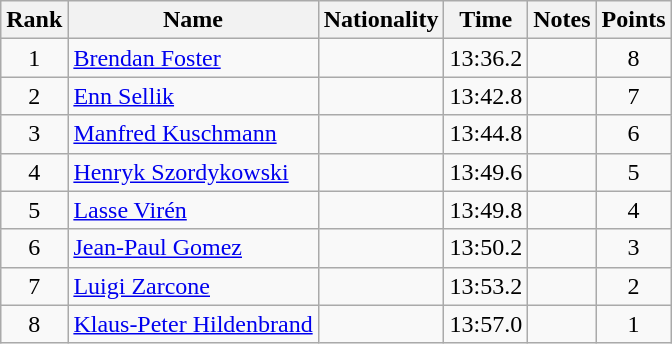<table class="wikitable sortable" style="text-align:center">
<tr>
<th>Rank</th>
<th>Name</th>
<th>Nationality</th>
<th>Time</th>
<th>Notes</th>
<th>Points</th>
</tr>
<tr>
<td>1</td>
<td align=left><a href='#'>Brendan Foster</a></td>
<td align=left></td>
<td>13:36.2</td>
<td></td>
<td>8</td>
</tr>
<tr>
<td>2</td>
<td align=left><a href='#'>Enn Sellik</a></td>
<td align=left></td>
<td>13:42.8</td>
<td></td>
<td>7</td>
</tr>
<tr>
<td>3</td>
<td align=left><a href='#'>Manfred Kuschmann</a></td>
<td align=left></td>
<td>13:44.8</td>
<td></td>
<td>6</td>
</tr>
<tr>
<td>4</td>
<td align=left><a href='#'>Henryk Szordykowski</a></td>
<td align=left></td>
<td>13:49.6</td>
<td></td>
<td>5</td>
</tr>
<tr>
<td>5</td>
<td align=left><a href='#'>Lasse Virén</a></td>
<td align=left></td>
<td>13:49.8</td>
<td></td>
<td>4</td>
</tr>
<tr>
<td>6</td>
<td align=left><a href='#'>Jean-Paul Gomez</a></td>
<td align=left></td>
<td>13:50.2</td>
<td></td>
<td>3</td>
</tr>
<tr>
<td>7</td>
<td align=left><a href='#'>Luigi Zarcone</a></td>
<td align=left></td>
<td>13:53.2</td>
<td></td>
<td>2</td>
</tr>
<tr>
<td>8</td>
<td align=left><a href='#'>Klaus-Peter Hildenbrand</a></td>
<td align=left></td>
<td>13:57.0</td>
<td></td>
<td>1</td>
</tr>
</table>
